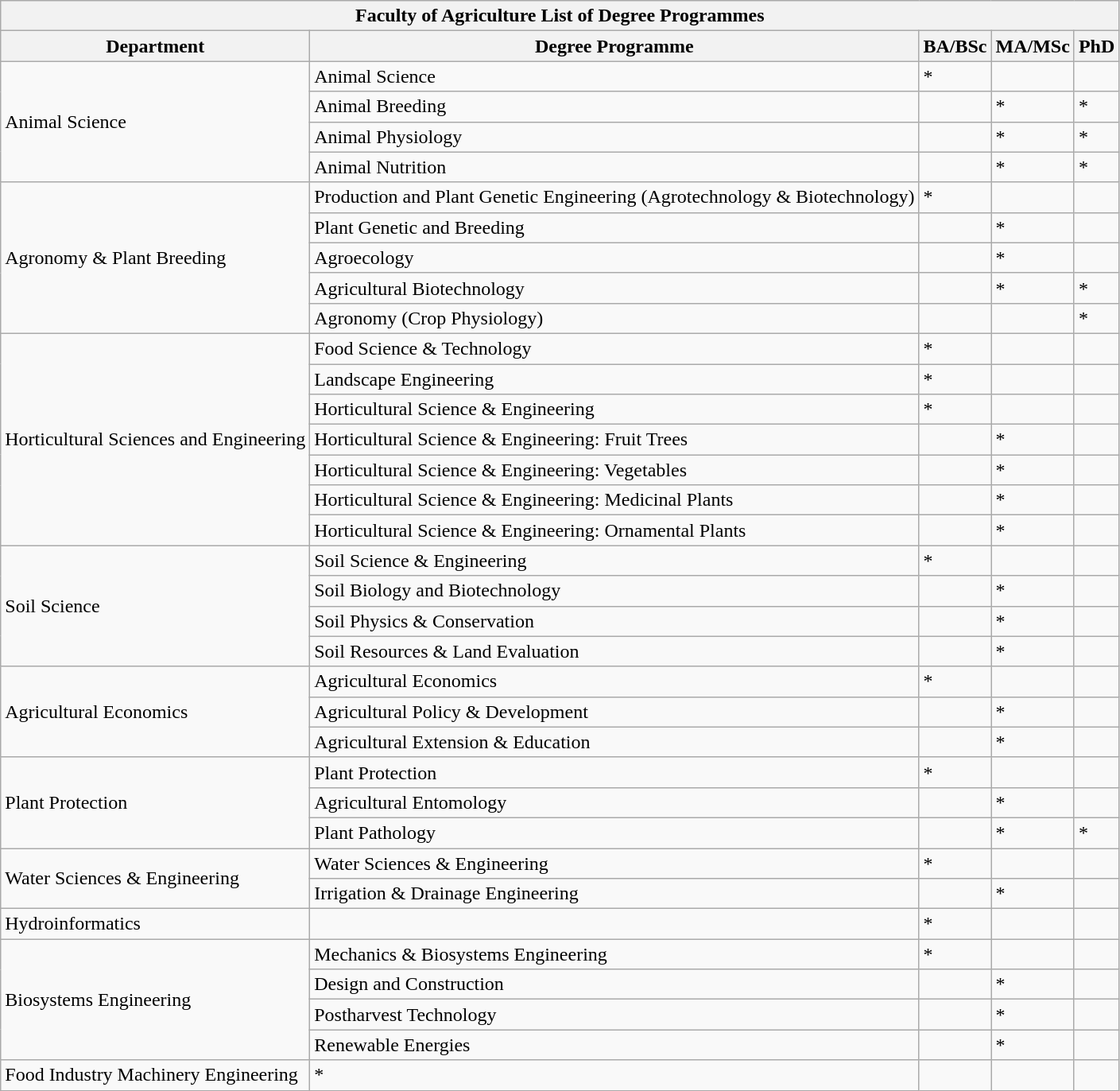<table class="wikitable">
<tr>
<th colspan="5">Faculty of Agriculture List of Degree Programmes</th>
</tr>
<tr>
<th>Department</th>
<th>Degree Programme</th>
<th>BA/BSc</th>
<th>MA/MSc</th>
<th>PhD</th>
</tr>
<tr>
<td rowspan="4">Animal Science</td>
<td>Animal Science</td>
<td>*</td>
<td></td>
<td></td>
</tr>
<tr>
<td>Animal Breeding</td>
<td></td>
<td>*</td>
<td>*</td>
</tr>
<tr>
<td>Animal Physiology</td>
<td></td>
<td>*</td>
<td>*</td>
</tr>
<tr>
<td>Animal Nutrition</td>
<td></td>
<td>*</td>
<td>*</td>
</tr>
<tr>
<td rowspan="5">Agronomy & Plant Breeding</td>
<td>Production and Plant Genetic Engineering (Agrotechnology & Biotechnology)</td>
<td>*</td>
<td></td>
<td></td>
</tr>
<tr>
<td>Plant Genetic and Breeding</td>
<td></td>
<td>*</td>
<td></td>
</tr>
<tr>
<td>Agroecology</td>
<td></td>
<td>*</td>
<td></td>
</tr>
<tr>
<td>Agricultural Biotechnology</td>
<td></td>
<td>*</td>
<td>*</td>
</tr>
<tr>
<td>Agronomy (Crop Physiology)</td>
<td></td>
<td></td>
<td>*</td>
</tr>
<tr>
<td rowspan="7">Horticultural Sciences and Engineering</td>
<td>Food Science & Technology</td>
<td>*</td>
<td></td>
<td></td>
</tr>
<tr>
<td>Landscape Engineering</td>
<td>*</td>
<td></td>
<td></td>
</tr>
<tr>
<td>Horticultural Science & Engineering</td>
<td>*</td>
<td></td>
<td></td>
</tr>
<tr>
<td>Horticultural Science & Engineering: Fruit Trees</td>
<td></td>
<td>*</td>
<td></td>
</tr>
<tr>
<td>Horticultural Science & Engineering: Vegetables</td>
<td></td>
<td>*</td>
<td></td>
</tr>
<tr>
<td>Horticultural Science & Engineering: Medicinal Plants</td>
<td></td>
<td>*</td>
<td></td>
</tr>
<tr>
<td>Horticultural Science & Engineering: Ornamental Plants</td>
<td></td>
<td>*</td>
<td></td>
</tr>
<tr>
<td rowspan="4">Soil Science</td>
<td>Soil Science & Engineering</td>
<td>*</td>
<td></td>
<td></td>
</tr>
<tr>
<td>Soil Biology and Biotechnology</td>
<td></td>
<td>*</td>
<td></td>
</tr>
<tr>
<td>Soil Physics & Conservation</td>
<td></td>
<td>*</td>
<td></td>
</tr>
<tr>
<td>Soil Resources & Land Evaluation</td>
<td></td>
<td>*</td>
<td></td>
</tr>
<tr>
<td rowspan="3">Agricultural Economics</td>
<td>Agricultural Economics</td>
<td>*</td>
<td></td>
<td></td>
</tr>
<tr>
<td>Agricultural Policy & Development</td>
<td></td>
<td>*</td>
<td></td>
</tr>
<tr>
<td>Agricultural Extension & Education</td>
<td></td>
<td>*</td>
<td></td>
</tr>
<tr>
<td rowspan="3">Plant Protection</td>
<td>Plant Protection</td>
<td>*</td>
<td></td>
<td></td>
</tr>
<tr>
<td>Agricultural Entomology</td>
<td></td>
<td>*</td>
<td></td>
</tr>
<tr>
<td>Plant Pathology</td>
<td></td>
<td>*</td>
<td>*</td>
</tr>
<tr>
<td rowspan="2">Water Sciences & Engineering</td>
<td>Water Sciences & Engineering</td>
<td>*</td>
<td></td>
<td></td>
</tr>
<tr>
<td>Irrigation & Drainage Engineering</td>
<td></td>
<td>*</td>
<td></td>
</tr>
<tr>
<td>Hydroinformatics</td>
<td></td>
<td>*</td>
<td></td>
</tr>
<tr>
<td rowspan="4">Biosystems Engineering</td>
<td>Mechanics & Biosystems Engineering</td>
<td>*</td>
<td></td>
<td></td>
</tr>
<tr>
<td>Design and Construction</td>
<td></td>
<td>*</td>
<td></td>
</tr>
<tr>
<td>Postharvest Technology</td>
<td></td>
<td>*</td>
<td></td>
</tr>
<tr>
<td>Renewable Energies</td>
<td></td>
<td>*</td>
<td></td>
</tr>
<tr>
<td>Food Industry Machinery Engineering</td>
<td>*</td>
<td></td>
<td></td>
</tr>
</table>
